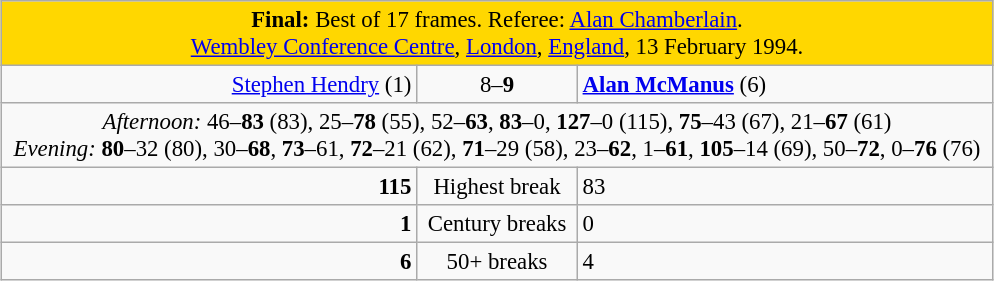<table class="wikitable" style="font-size: 95%; margin: 1em auto 1em auto;">
<tr>
<td colspan="3" align="center" bgcolor="#ffd700"><strong>Final:</strong> Best of 17 frames. Referee: <a href='#'>Alan Chamberlain</a>.<br><a href='#'>Wembley Conference Centre</a>, <a href='#'>London</a>, <a href='#'>England</a>, 13 February 1994.</td>
</tr>
<tr>
<td width = "270" align="right"><a href='#'>Stephen Hendry</a> (1)<br></td>
<td width = "100" align="center">8–<strong>9</strong></td>
<td width = "270"><strong><a href='#'>Alan McManus</a></strong> (6)<br></td>
</tr>
<tr>
<td colspan="3" align="center" style="font-size: 100%"><em>Afternoon:</em> 46–<strong>83</strong> (83), 25–<strong>78</strong> (55), 52–<strong>63</strong>, <strong>83</strong>–0, <strong>127</strong>–0 (115), <strong>75</strong>–43 (67), 21–<strong>67</strong> (61)<br><em>Evening:</em> <strong>80</strong>–32 (80), 30–<strong>68</strong>, <strong>73</strong>–61, <strong>72</strong>–21 (62), <strong>71</strong>–29 (58), 23–<strong>62</strong>, 1–<strong>61</strong>, <strong>105</strong>–14 (69), 50–<strong>72</strong>, 0–<strong>76</strong> (76)</td>
</tr>
<tr>
<td align="right"><strong>115</strong></td>
<td align="center">Highest break</td>
<td>83</td>
</tr>
<tr>
<td align="right"><strong>1</strong></td>
<td align="center">Century breaks</td>
<td>0</td>
</tr>
<tr>
<td align="right"><strong>6</strong></td>
<td align="center">50+ breaks</td>
<td>4</td>
</tr>
</table>
